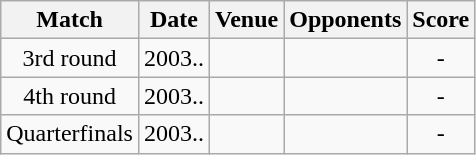<table class="wikitable" style="text-align:center;">
<tr>
<th>Match</th>
<th>Date</th>
<th>Venue</th>
<th>Opponents</th>
<th>Score</th>
</tr>
<tr>
<td>3rd round</td>
<td>2003..</td>
<td></td>
<td></td>
<td>-</td>
</tr>
<tr>
<td>4th round</td>
<td>2003..</td>
<td></td>
<td></td>
<td>-</td>
</tr>
<tr>
<td>Quarterfinals</td>
<td>2003..</td>
<td></td>
<td></td>
<td>-</td>
</tr>
</table>
